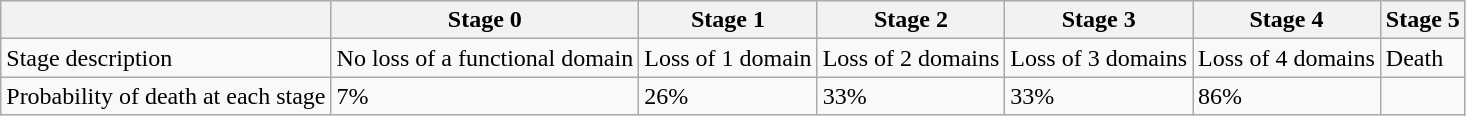<table class="wikitable">
<tr>
<th></th>
<th>Stage 0</th>
<th>Stage 1</th>
<th>Stage 2</th>
<th>Stage 3</th>
<th>Stage 4</th>
<th>Stage 5</th>
</tr>
<tr>
<td>Stage description</td>
<td>No loss of a functional domain</td>
<td>Loss of 1 domain</td>
<td>Loss of 2 domains</td>
<td>Loss of 3 domains</td>
<td>Loss of 4 domains</td>
<td>Death</td>
</tr>
<tr>
<td>Probability of death at each stage</td>
<td>7%</td>
<td>26%</td>
<td>33%</td>
<td>33%</td>
<td>86%</td>
<td></td>
</tr>
</table>
